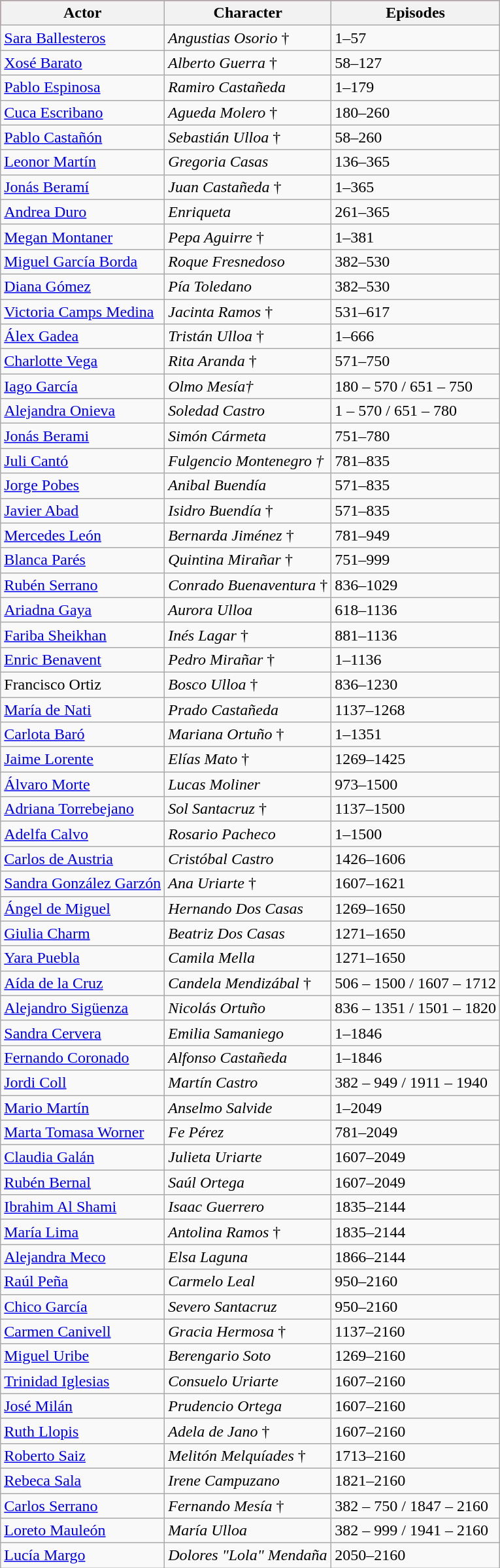<table class="wikitable">
<tr style="background:#c80815; text-align:center;">
<th><strong>Actor</strong></th>
<th><strong>Character</strong></th>
<th><strong>Episodes</strong></th>
</tr>
<tr>
<td><a href='#'>Sara Ballesteros</a></td>
<td><em>Angustias Osorio</em> †</td>
<td>1–57</td>
</tr>
<tr>
<td><a href='#'>Xosé Barato</a></td>
<td><em>Alberto Guerra</em> †</td>
<td>58–127</td>
</tr>
<tr>
<td><a href='#'>Pablo Espinosa</a></td>
<td><em>Ramiro Castañeda</em></td>
<td>1–179</td>
</tr>
<tr>
<td><a href='#'>Cuca Escribano</a></td>
<td><em>Agueda Molero</em> †</td>
<td>180–260</td>
</tr>
<tr>
<td><a href='#'>Pablo Castañón</a></td>
<td><em>Sebastián Ulloa</em> †</td>
<td>58–260</td>
</tr>
<tr>
<td><a href='#'>Leonor Martín</a></td>
<td><em>Gregoria Casas</em></td>
<td>136–365</td>
</tr>
<tr>
<td><a href='#'>Jonás Beramí</a></td>
<td><em>Juan Castañeda</em> †</td>
<td>1–365</td>
</tr>
<tr>
<td><a href='#'>Andrea Duro</a></td>
<td><em>Enriqueta</em></td>
<td>261–365</td>
</tr>
<tr>
<td><a href='#'>Megan Montaner</a></td>
<td><em>Pepa Aguirre</em> †</td>
<td>1–381</td>
</tr>
<tr>
<td><a href='#'>Miguel García Borda</a></td>
<td><em>Roque Fresnedoso</em></td>
<td>382–530</td>
</tr>
<tr>
<td><a href='#'>Diana Gómez</a></td>
<td><em>Pía Toledano</em></td>
<td>382–530</td>
</tr>
<tr>
<td><a href='#'>Victoria Camps Medina</a></td>
<td><em>Jacinta Ramos</em> †</td>
<td>531–617</td>
</tr>
<tr>
<td><a href='#'>Álex Gadea</a></td>
<td><em>Tristán Ulloa</em> †</td>
<td>1–666</td>
</tr>
<tr>
<td><a href='#'>Charlotte Vega</a></td>
<td><em>Rita Aranda</em> †</td>
<td>571–750</td>
</tr>
<tr>
<td><a href='#'>Iago García</a></td>
<td><em>Olmo Mesía†</em></td>
<td>180 – 570 / 651 – 750</td>
</tr>
<tr>
<td><a href='#'>Alejandra Onieva</a></td>
<td><em>Soledad Castro</em></td>
<td>1 – 570 / 651 – 780</td>
</tr>
<tr>
<td><a href='#'>Jonás Berami</a></td>
<td><em>Simón Cármeta</em></td>
<td>751–780</td>
</tr>
<tr>
<td><a href='#'>Juli Cantó</a></td>
<td><em>Fulgencio Montenegro †</em></td>
<td>781–835</td>
</tr>
<tr>
<td><a href='#'>Jorge Pobes</a></td>
<td><em>Anibal Buendía</em></td>
<td>571–835</td>
</tr>
<tr>
<td><a href='#'>Javier Abad</a></td>
<td><em>Isidro Buendía</em> †</td>
<td>571–835</td>
</tr>
<tr>
<td><a href='#'>Mercedes León</a></td>
<td><em>Bernarda Jiménez</em> †</td>
<td>781–949</td>
</tr>
<tr>
<td><a href='#'>Blanca Parés</a></td>
<td><em>Quintina Mirañar</em> †</td>
<td>751–999</td>
</tr>
<tr>
<td><a href='#'>Rubén Serrano</a></td>
<td><em>Conrado Buenaventura</em>  †</td>
<td>836–1029</td>
</tr>
<tr>
<td><a href='#'>Ariadna Gaya</a></td>
<td><em>Aurora Ulloa</em></td>
<td>618–1136</td>
</tr>
<tr>
<td><a href='#'>Fariba Sheikhan</a></td>
<td><em>Inés Lagar</em> †</td>
<td>881–1136</td>
</tr>
<tr>
<td><a href='#'>Enric Benavent</a></td>
<td><em>Pedro Mirañar</em>  †</td>
<td>1–1136</td>
</tr>
<tr>
<td>Francisco Ortiz</td>
<td><em>Bosco Ulloa</em> †</td>
<td>836–1230</td>
</tr>
<tr>
<td><a href='#'>María de Nati</a></td>
<td><em>Prado Castañeda</em></td>
<td>1137–1268</td>
</tr>
<tr>
<td><a href='#'>Carlota Baró</a></td>
<td><em>Mariana Ortuño</em> †</td>
<td>1–1351</td>
</tr>
<tr>
<td><a href='#'>Jaime Lorente</a></td>
<td><em>Elías Mato</em> †</td>
<td>1269–1425</td>
</tr>
<tr>
<td><a href='#'>Álvaro Morte</a></td>
<td><em>Lucas Moliner</em></td>
<td>973–1500</td>
</tr>
<tr>
<td><a href='#'>Adriana Torrebejano</a></td>
<td><em>Sol Santacruz</em> †</td>
<td>1137–1500</td>
</tr>
<tr>
<td><a href='#'>Adelfa Calvo</a></td>
<td><em>Rosario Pacheco</em></td>
<td>1–1500</td>
</tr>
<tr>
<td><a href='#'>Carlos de Austria</a></td>
<td><em>Cristóbal Castro</em></td>
<td>1426–1606</td>
</tr>
<tr>
<td><a href='#'>Sandra González Garzón</a></td>
<td><em>Ana Uriarte</em> †</td>
<td>1607–1621</td>
</tr>
<tr>
<td><a href='#'>Ángel de Miguel</a></td>
<td><em>Hernando Dos Casas</em></td>
<td>1269–1650</td>
</tr>
<tr>
<td><a href='#'>Giulia Charm</a></td>
<td><em>Beatriz Dos Casas</em></td>
<td>1271–1650</td>
</tr>
<tr>
<td><a href='#'>Yara Puebla</a></td>
<td><em>Camila Mella</em></td>
<td>1271–1650</td>
</tr>
<tr>
<td><a href='#'>Aída de la Cruz</a></td>
<td><em>Candela Mendizábal</em> †</td>
<td>506 – 1500 / 1607 – 1712</td>
</tr>
<tr>
<td><a href='#'>Alejandro Sigüenza</a></td>
<td><em>Nicolás Ortuño</em></td>
<td>836 – 1351 / 1501 – 1820</td>
</tr>
<tr>
<td><a href='#'>Sandra Cervera</a></td>
<td><em>Emilia Samaniego</em></td>
<td>1–1846</td>
</tr>
<tr>
<td><a href='#'>Fernando Coronado</a></td>
<td><em>Alfonso Castañeda</em></td>
<td>1–1846</td>
</tr>
<tr>
<td><a href='#'>Jordi Coll</a></td>
<td><em>Martín Castro</em></td>
<td>382 – 949 / 1911 – 1940</td>
</tr>
<tr>
<td><a href='#'>Mario Martín</a></td>
<td><em>Anselmo Salvide</em></td>
<td>1–2049</td>
</tr>
<tr>
<td><a href='#'>Marta Tomasa Worner</a></td>
<td><em>Fe Pérez</em></td>
<td>781–2049</td>
</tr>
<tr>
<td><a href='#'>Claudia Galán</a></td>
<td><em>Julieta Uriarte</em></td>
<td>1607–2049</td>
</tr>
<tr>
<td><a href='#'>Rubén Bernal</a></td>
<td><em>Saúl Ortega</em></td>
<td>1607–2049</td>
</tr>
<tr>
<td><a href='#'>Ibrahim Al Shami</a></td>
<td><em>Isaac Guerrero</em></td>
<td>1835–2144</td>
</tr>
<tr>
<td><a href='#'>María Lima</a></td>
<td><em>Antolina Ramos</em> †</td>
<td>1835–2144</td>
</tr>
<tr>
<td><a href='#'>Alejandra Meco</a></td>
<td><em>Elsa Laguna</em></td>
<td>1866–2144</td>
</tr>
<tr>
<td><a href='#'>Raúl Peña</a></td>
<td><em>Carmelo Leal</em></td>
<td>950–2160</td>
</tr>
<tr>
<td><a href='#'>Chico García</a></td>
<td><em>Severo Santacruz</em></td>
<td>950–2160</td>
</tr>
<tr>
<td><a href='#'>Carmen Canivell</a></td>
<td><em>Gracia Hermosa</em> †</td>
<td>1137–2160</td>
</tr>
<tr>
<td><a href='#'>Miguel Uribe</a></td>
<td><em>Berengario Soto</em></td>
<td>1269–2160</td>
</tr>
<tr>
<td><a href='#'>Trinidad Iglesias</a></td>
<td><em>Consuelo Uriarte</em></td>
<td>1607–2160</td>
</tr>
<tr>
<td><a href='#'>José Milán</a></td>
<td><em>Prudencio Ortega</em></td>
<td>1607–2160</td>
</tr>
<tr>
<td><a href='#'>Ruth Llopis</a></td>
<td><em>Adela de Jano</em> †</td>
<td>1607–2160</td>
</tr>
<tr>
<td><a href='#'>Roberto Saiz</a></td>
<td><em>Melitón Melquíades</em> †</td>
<td>1713–2160</td>
</tr>
<tr>
<td><a href='#'>Rebeca Sala</a></td>
<td><em>Irene Campuzano</em></td>
<td>1821–2160</td>
</tr>
<tr>
<td><a href='#'>Carlos Serrano</a></td>
<td><em>Fernando Mesía</em> †</td>
<td>382 – 750 / 1847 – 2160</td>
</tr>
<tr>
<td><a href='#'>Loreto Mauleón</a></td>
<td><em>María Ulloa</em></td>
<td>382 – 999 / 1941 – 2160</td>
</tr>
<tr>
<td><a href='#'>Lucía Margo</a></td>
<td><em>Dolores "Lola" Mendaña</em></td>
<td>2050–2160</td>
</tr>
</table>
